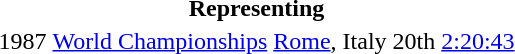<table>
<tr>
<th colspan="5">Representing </th>
</tr>
<tr>
<td>1987</td>
<td><a href='#'>World Championships</a></td>
<td><a href='#'>Rome</a>, Italy</td>
<td>20th</td>
<td><a href='#'>2:20:43</a></td>
</tr>
</table>
